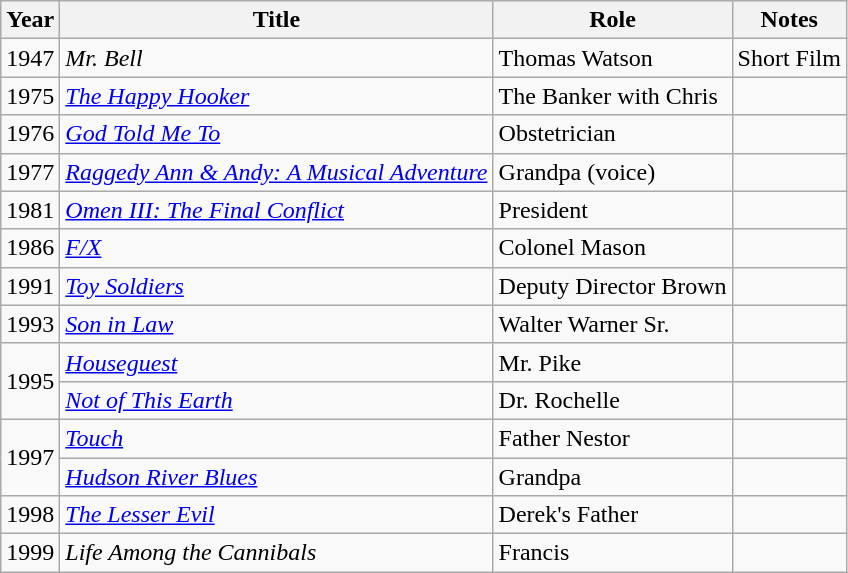<table class="wikitable sortable">
<tr>
<th>Year</th>
<th>Title</th>
<th>Role</th>
<th>Notes</th>
</tr>
<tr>
<td>1947</td>
<td><em>Mr. Bell</em></td>
<td>Thomas Watson</td>
<td>Short Film</td>
</tr>
<tr>
<td>1975</td>
<td><em><a href='#'>The Happy Hooker</a></em></td>
<td>The Banker with Chris</td>
<td></td>
</tr>
<tr>
<td>1976</td>
<td><em><a href='#'>God Told Me To</a></em></td>
<td>Obstetrician</td>
<td></td>
</tr>
<tr>
<td>1977</td>
<td><em><a href='#'>Raggedy Ann & Andy: A Musical Adventure</a></em></td>
<td>Grandpa (voice)</td>
<td></td>
</tr>
<tr>
<td>1981</td>
<td><em><a href='#'>Omen III: The Final Conflict</a></em></td>
<td>President</td>
<td></td>
</tr>
<tr>
<td>1986</td>
<td><em><a href='#'>F/X</a></em></td>
<td>Colonel Mason</td>
<td></td>
</tr>
<tr>
<td>1991</td>
<td><em><a href='#'>Toy Soldiers</a></em></td>
<td>Deputy Director Brown</td>
<td></td>
</tr>
<tr>
<td>1993</td>
<td><em><a href='#'>Son in Law</a></em></td>
<td>Walter Warner Sr.</td>
<td></td>
</tr>
<tr>
<td rowspan="2">1995</td>
<td><em><a href='#'>Houseguest</a></em></td>
<td>Mr. Pike</td>
<td></td>
</tr>
<tr>
<td><em><a href='#'>Not of This Earth</a></em></td>
<td>Dr. Rochelle</td>
<td></td>
</tr>
<tr>
<td rowspan="2">1997</td>
<td><em><a href='#'>Touch</a></em></td>
<td>Father Nestor</td>
<td></td>
</tr>
<tr>
<td><em><a href='#'>Hudson River Blues</a></em></td>
<td>Grandpa</td>
<td></td>
</tr>
<tr>
<td>1998</td>
<td><em><a href='#'>The Lesser Evil</a></em></td>
<td>Derek's Father</td>
<td></td>
</tr>
<tr>
<td>1999</td>
<td><em>Life Among the Cannibals</em></td>
<td>Francis</td>
<td></td>
</tr>
</table>
